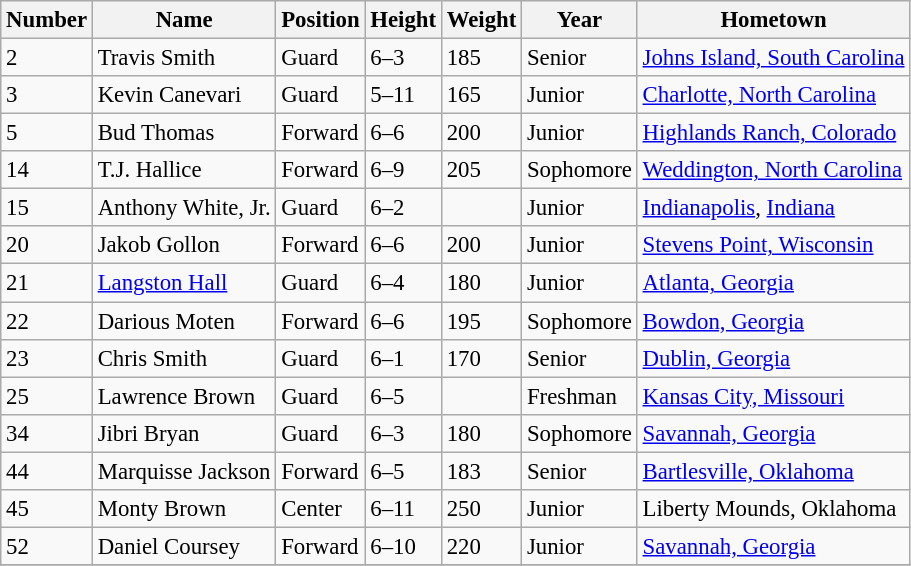<table class="wikitable" style="font-size: 95%;">
<tr>
<th>Number</th>
<th>Name</th>
<th>Position</th>
<th>Height</th>
<th>Weight</th>
<th>Year</th>
<th>Hometown</th>
</tr>
<tr>
<td>2</td>
<td>Travis Smith</td>
<td>Guard</td>
<td>6–3</td>
<td>185</td>
<td>Senior</td>
<td><a href='#'>Johns Island, South Carolina</a></td>
</tr>
<tr>
<td>3</td>
<td>Kevin Canevari</td>
<td>Guard</td>
<td>5–11</td>
<td>165</td>
<td>Junior</td>
<td><a href='#'>Charlotte, North Carolina</a></td>
</tr>
<tr>
<td>5</td>
<td>Bud Thomas</td>
<td>Forward</td>
<td>6–6</td>
<td>200</td>
<td>Junior</td>
<td><a href='#'>Highlands Ranch, Colorado</a></td>
</tr>
<tr>
<td>14</td>
<td>T.J. Hallice</td>
<td>Forward</td>
<td>6–9</td>
<td>205</td>
<td>Sophomore</td>
<td><a href='#'>Weddington, North Carolina</a></td>
</tr>
<tr>
<td>15</td>
<td>Anthony White, Jr.</td>
<td>Guard</td>
<td>6–2</td>
<td></td>
<td>Junior</td>
<td><a href='#'>Indianapolis</a>, <a href='#'>Indiana</a></td>
</tr>
<tr>
<td>20</td>
<td>Jakob Gollon</td>
<td>Forward</td>
<td>6–6</td>
<td>200</td>
<td>Junior</td>
<td><a href='#'>Stevens Point, Wisconsin</a></td>
</tr>
<tr>
<td>21</td>
<td><a href='#'>Langston Hall</a></td>
<td>Guard</td>
<td>6–4</td>
<td>180</td>
<td>Junior</td>
<td><a href='#'>Atlanta, Georgia</a></td>
</tr>
<tr>
<td>22</td>
<td>Darious Moten</td>
<td>Forward</td>
<td>6–6</td>
<td>195</td>
<td>Sophomore</td>
<td><a href='#'>Bowdon, Georgia</a></td>
</tr>
<tr>
<td>23</td>
<td>Chris Smith</td>
<td>Guard</td>
<td>6–1</td>
<td>170</td>
<td>Senior</td>
<td><a href='#'>Dublin, Georgia</a></td>
</tr>
<tr>
<td>25</td>
<td>Lawrence Brown</td>
<td>Guard</td>
<td>6–5</td>
<td></td>
<td>Freshman</td>
<td><a href='#'>Kansas City, Missouri</a></td>
</tr>
<tr>
<td>34</td>
<td>Jibri Bryan</td>
<td>Guard</td>
<td>6–3</td>
<td>180</td>
<td>Sophomore</td>
<td><a href='#'>Savannah, Georgia</a></td>
</tr>
<tr>
<td>44</td>
<td>Marquisse Jackson</td>
<td>Forward</td>
<td>6–5</td>
<td>183</td>
<td>Senior</td>
<td><a href='#'>Bartlesville, Oklahoma</a></td>
</tr>
<tr>
<td>45</td>
<td>Monty Brown</td>
<td>Center</td>
<td>6–11</td>
<td>250</td>
<td>Junior</td>
<td>Liberty Mounds, Oklahoma</td>
</tr>
<tr>
<td>52</td>
<td>Daniel Coursey</td>
<td>Forward</td>
<td>6–10</td>
<td>220</td>
<td>Junior</td>
<td><a href='#'>Savannah, Georgia</a></td>
</tr>
<tr>
</tr>
</table>
